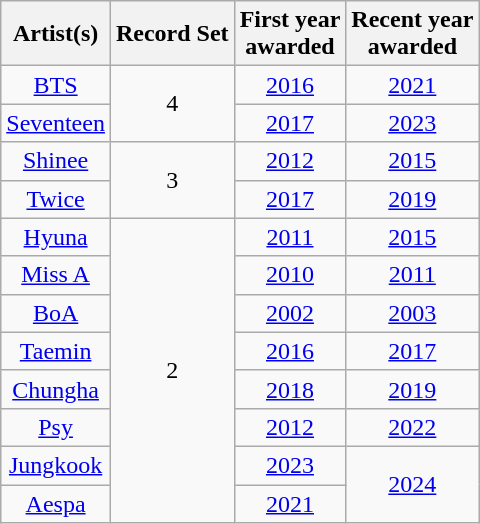<table class="wikitable" style="text-align:center;">
<tr>
<th>Artist(s)</th>
<th>Record Set</th>
<th>First year<br>awarded</th>
<th>Recent year<br>awarded</th>
</tr>
<tr>
<td><a href='#'>BTS</a></td>
<td rowspan="2">4</td>
<td><a href='#'>2016</a></td>
<td><a href='#'>2021</a></td>
</tr>
<tr>
<td><a href='#'>Seventeen</a></td>
<td><a href='#'>2017</a></td>
<td><a href='#'>2023</a></td>
</tr>
<tr>
<td><a href='#'>Shinee</a></td>
<td rowspan="2">3</td>
<td><a href='#'>2012</a></td>
<td><a href='#'>2015</a></td>
</tr>
<tr>
<td><a href='#'>Twice</a></td>
<td><a href='#'>2017</a></td>
<td><a href='#'>2019</a></td>
</tr>
<tr>
<td><a href='#'>Hyuna</a></td>
<td rowspan="8">2</td>
<td><a href='#'>2011</a></td>
<td><a href='#'>2015</a></td>
</tr>
<tr>
<td><a href='#'>Miss A</a></td>
<td><a href='#'>2010</a></td>
<td><a href='#'>2011</a></td>
</tr>
<tr>
<td><a href='#'>BoA</a></td>
<td><a href='#'>2002</a></td>
<td><a href='#'>2003</a></td>
</tr>
<tr>
<td><a href='#'>Taemin</a></td>
<td><a href='#'>2016</a></td>
<td><a href='#'>2017</a></td>
</tr>
<tr>
<td><a href='#'>Chungha</a></td>
<td><a href='#'>2018</a></td>
<td><a href='#'>2019</a></td>
</tr>
<tr>
<td><a href='#'>Psy</a></td>
<td><a href='#'>2012</a></td>
<td><a href='#'>2022</a></td>
</tr>
<tr>
<td><a href='#'>Jungkook</a></td>
<td><a href='#'>2023</a></td>
<td rowspan="2"><a href='#'>2024</a></td>
</tr>
<tr>
<td><a href='#'>Aespa</a></td>
<td><a href='#'>2021</a></td>
</tr>
</table>
